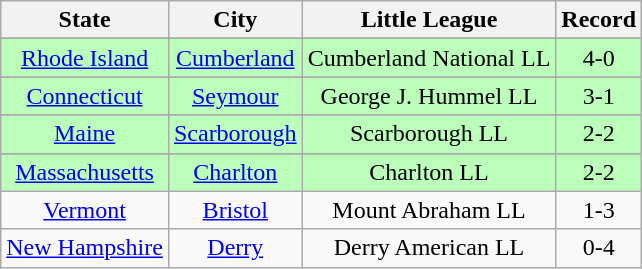<table class="wikitable">
<tr>
<th>State</th>
<th>City</th>
<th>Little League</th>
<th>Record</th>
</tr>
<tr>
</tr>
<tr bgcolor=#bbffbb>
<td align=center> <a href='#'>Rhode Island</a></td>
<td align=center><a href='#'>Cumberland</a></td>
<td align=center>Cumberland National LL</td>
<td align=center>4-0</td>
</tr>
<tr>
</tr>
<tr bgcolor=#bbffbb>
<td align=center> <a href='#'>Connecticut</a></td>
<td align=center><a href='#'>Seymour</a></td>
<td align=center>George J. Hummel LL</td>
<td align=center>3-1</td>
</tr>
<tr>
</tr>
<tr bgcolor=#bbffbb>
<td align=center> <a href='#'>Maine</a></td>
<td align=center><a href='#'>Scarborough</a></td>
<td align=center>Scarborough LL</td>
<td align=center>2-2</td>
</tr>
<tr>
</tr>
<tr bgcolor=#bbffbb>
<td align=center> <a href='#'>Massachusetts</a></td>
<td align=center><a href='#'>Charlton</a></td>
<td align=center>Charlton LL</td>
<td align=center>2-2</td>
</tr>
<tr>
<td align=center> <a href='#'>Vermont</a></td>
<td align=center><a href='#'>Bristol</a></td>
<td align=center>Mount Abraham LL</td>
<td align=center>1-3</td>
</tr>
<tr>
<td align=center> <a href='#'>New Hampshire</a></td>
<td align=center><a href='#'>Derry</a></td>
<td align=center>Derry American LL</td>
<td align=center>0-4</td>
</tr>
</table>
